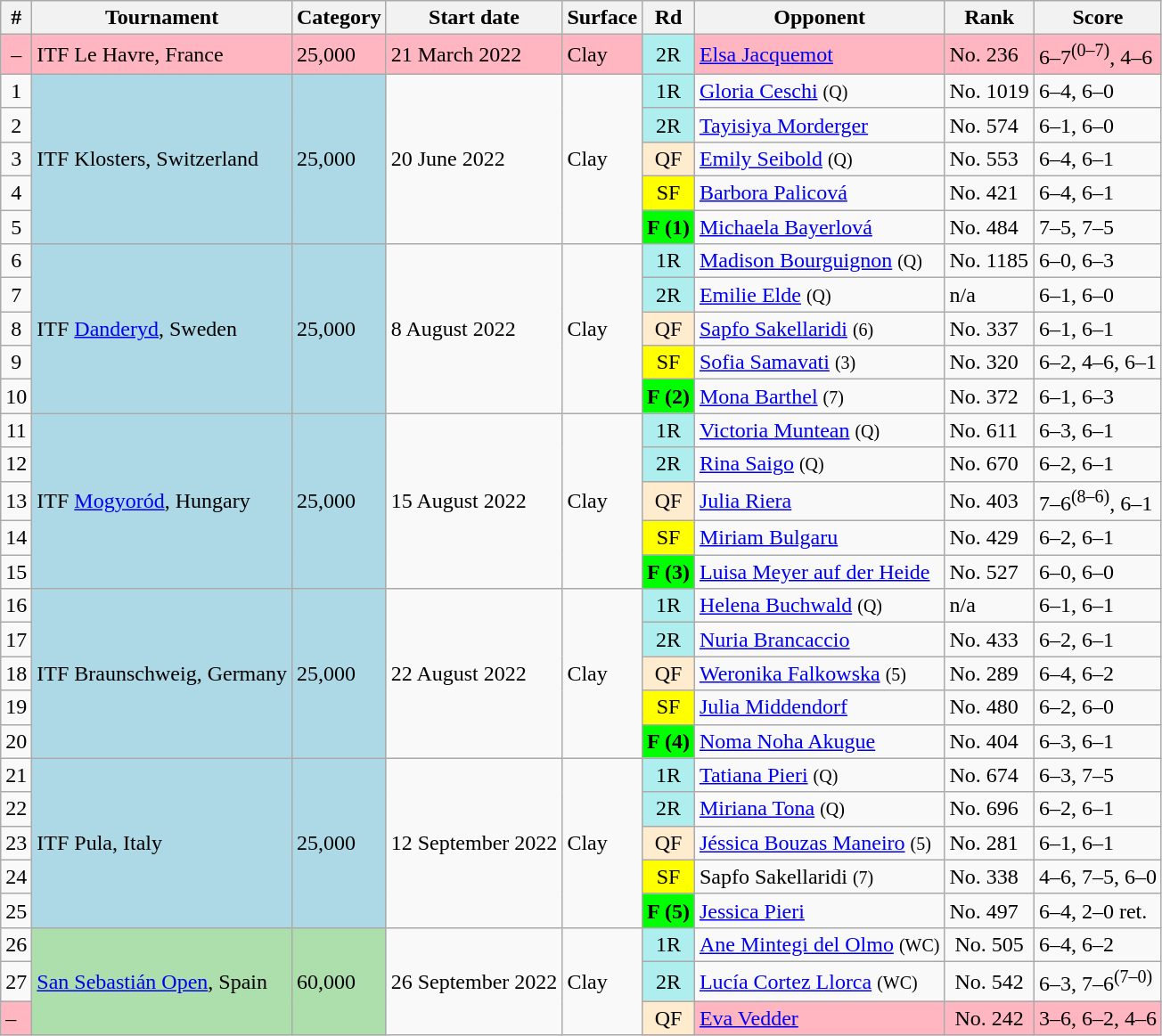<table class="wikitable sortable">
<tr>
<th scope="col">#</th>
<th scope="col">Tournament</th>
<th scope="col">Category</th>
<th scope="col">Start date</th>
<th scope="col">Surface</th>
<th scope="col">Rd</th>
<th scope="col">Opponent</th>
<th scope="col">Rank</th>
<th scope="col" class="unsortable">Score</th>
</tr>
<tr bgcolor="lightpink">
<td align="center">–</td>
<td>ITF Le Havre, France</td>
<td>25,000</td>
<td>21 March 2022</td>
<td>Clay</td>
<td align="center" style="background:#afeeee;">2R</td>
<td> <a href='#'>Elsa Jacquemot</a></td>
<td align="left">No. 236</td>
<td>6–7<sup>(0–7)</sup>, 4–6</td>
</tr>
<tr>
<td align="center">1</td>
<td bgcolor=lightblue rowspan="5">ITF Klosters, Switzerland</td>
<td bgcolor=lightblue rowspan="5">25,000</td>
<td rowspan="5">20 June 2022</td>
<td rowspan="5">Clay</td>
<td align="center" bgcolor=afeeee>1R</td>
<td> <a href='#'>Gloria Ceschi</a> <small>(Q)</small></td>
<td align="left">No. 1019</td>
<td>6–4, 6–0</td>
</tr>
<tr>
<td align="center">2</td>
<td align="center"  bgcolor=afeeee>2R</td>
<td> <a href='#'>Tayisiya Morderger</a></td>
<td>No. 574</td>
<td>6–1, 6–0</td>
</tr>
<tr>
<td align="center">3</td>
<td align="center"  bgcolor=ffebcd>QF</td>
<td> <a href='#'>Emily Seibold</a> <small>(Q)</small></td>
<td>No. 553</td>
<td>6–4, 6–1</td>
</tr>
<tr>
<td align="center">4</td>
<td align="center"  bgcolor=yellow>SF</td>
<td> <a href='#'>Barbora Palicová</a></td>
<td>No. 421</td>
<td>6–4, 6–1</td>
</tr>
<tr>
<td align="center">5</td>
<td align="center"  bgcolor=lime><strong>F (1)</strong></td>
<td> <a href='#'>Michaela Bayerlová</a></td>
<td>No. 484</td>
<td>7–5, 7–5</td>
</tr>
<tr>
<td align="center">6</td>
<td bgcolor=lightblue rowspan="5">ITF <a href='#'>Danderyd</a>, Sweden</td>
<td bgcolor=lightblue rowspan="5">25,000</td>
<td rowspan="5">8 August 2022</td>
<td rowspan="5">Clay</td>
<td align="center"  bgcolor=afeeee>1R</td>
<td> <a href='#'>Madison Bourguignon</a> <small>(Q)</small></td>
<td>No. 1185</td>
<td>6–0, 6–3</td>
</tr>
<tr>
<td align="center">7</td>
<td align="center"  bgcolor=afeeee>2R</td>
<td> <a href='#'>Emilie Elde</a> <small>(Q)</small></td>
<td>n/a</td>
<td>6–1, 6–0</td>
</tr>
<tr>
<td align="center">8</td>
<td align="center"  bgcolor=ffebcd>QF</td>
<td> <a href='#'>Sapfo Sakellaridi</a> <small>(6)</small></td>
<td>No. 337</td>
<td>6–1, 6–1</td>
</tr>
<tr>
<td align="center">9</td>
<td align="center"  bgcolor=yellow>SF</td>
<td> <a href='#'>Sofia Samavati</a> <small>(3)</small></td>
<td>No. 320</td>
<td>6–2, 4–6, 6–1</td>
</tr>
<tr>
<td align="center">10</td>
<td align="center"  bgcolor=lime><strong>F (2)</strong></td>
<td> <a href='#'>Mona Barthel</a> <small>(7)</small></td>
<td>No. 372</td>
<td>6–1, 6–3</td>
</tr>
<tr>
<td align="center">11</td>
<td bgcolor=lightblue rowspan="5">ITF <a href='#'>Mogyoród</a>, Hungary</td>
<td bgcolor=lightblue rowspan="5">25,000</td>
<td rowspan="5">15 August 2022</td>
<td rowspan="5">Clay</td>
<td align="center"  bgcolor=afeeee>1R</td>
<td> <a href='#'>Victoria Muntean</a> <small>(Q)</small></td>
<td>No. 611</td>
<td>6–3, 6–1</td>
</tr>
<tr>
<td align="center">12</td>
<td align="center"  bgcolor=afeeee>2R</td>
<td> <a href='#'>Rina Saigo</a> <small>(Q)</small></td>
<td>No. 670</td>
<td>6–2, 6–1</td>
</tr>
<tr>
<td align="center">13</td>
<td align="center"  bgcolor=ffebcd>QF</td>
<td> <a href='#'>Julia Riera</a></td>
<td>No. 403</td>
<td>7–6<sup>(8–6)</sup>, 6–1</td>
</tr>
<tr>
<td align="center">14</td>
<td align="center"  bgcolor=yellow>SF</td>
<td> <a href='#'>Miriam Bulgaru</a></td>
<td>No. 429</td>
<td>6–2, 6–1</td>
</tr>
<tr>
<td align="center">15</td>
<td align="center"  bgcolor=lime><strong>F (3)</strong></td>
<td> <a href='#'>Luisa Meyer auf der Heide</a></td>
<td>No. 527</td>
<td>6–0, 6–0</td>
</tr>
<tr>
<td align="center">16</td>
<td bgcolor=lightblue rowspan="5">ITF Braunschweig, Germany</td>
<td bgcolor=lightblue rowspan="5">25,000</td>
<td rowspan="5">22 August 2022</td>
<td rowspan="5">Clay</td>
<td align="center"  bgcolor=afeeee>1R</td>
<td> <a href='#'>Helena Buchwald</a> <small>(Q)</small></td>
<td>n/a</td>
<td>6–1, 6–1</td>
</tr>
<tr>
<td align="center">17</td>
<td align="center"  bgcolor=afeeee>2R</td>
<td> <a href='#'>Nuria Brancaccio</a></td>
<td>No. 433</td>
<td>6–2, 6–1</td>
</tr>
<tr>
<td align="center">18</td>
<td align="center"  bgcolor=ffebcd>QF</td>
<td> <a href='#'>Weronika Falkowska</a> <small>(5)</small></td>
<td>No. 289</td>
<td>6–4, 6–2</td>
</tr>
<tr>
<td align="center">19</td>
<td align="center"  bgcolor=yellow>SF</td>
<td> <a href='#'>Julia Middendorf</a></td>
<td>No. 480</td>
<td>6–2, 6–0</td>
</tr>
<tr>
<td align="center">20</td>
<td align="center"  bgcolor=lime><strong>F (4)</strong></td>
<td> <a href='#'>Noma Noha Akugue</a></td>
<td>No. 404</td>
<td>6–3, 6–1</td>
</tr>
<tr>
<td align="center">21</td>
<td rowspan="5" bgcolor=lightblue>ITF Pula, Italy</td>
<td rowspan="5" bgcolor=lightblue>25,000</td>
<td rowspan="5">12 September 2022</td>
<td rowspan="5">Clay</td>
<td align="center"  bgcolor=afeeee>1R</td>
<td> <a href='#'>Tatiana Pieri</a> <small>(Q)</small></td>
<td>No. 674</td>
<td>6–3, 7–5</td>
</tr>
<tr>
<td align="center">22</td>
<td align="center"  bgcolor=afeeee>2R</td>
<td> <a href='#'>Miriana Tona</a> <small>(Q)</small></td>
<td>No. 696</td>
<td>6–2, 6–1</td>
</tr>
<tr>
<td align="center">23</td>
<td align="center"  bgcolor=ffebcd>QF</td>
<td> <a href='#'>Jéssica Bouzas Maneiro</a> <small>(5)</small></td>
<td>No. 281</td>
<td>6–1, 6–1</td>
</tr>
<tr>
<td align="center">24</td>
<td align="center"  bgcolor=yellow>SF</td>
<td> Sapfo Sakellaridi <small>(7)</small></td>
<td>No. 338</td>
<td>4–6, 7–5, 6–0</td>
</tr>
<tr>
<td align="center">25</td>
<td align="center"  bgcolor=lime><strong>F (5)</strong></td>
<td> <a href='#'>Jessica Pieri</a></td>
<td>No. 497</td>
<td>6–4, 2–0 ret.</td>
</tr>
<tr>
<td>26</td>
<td rowspan="3" bgcolor=addfad><a href='#'>San Sebastián Open</a>, Spain</td>
<td rowspan="3" bgcolor=addfad>60,000</td>
<td rowspan="3">26 September 2022</td>
<td rowspan="3">Clay</td>
<td bgcolor=afeeee align=center>1R</td>
<td> <a href='#'>Ane Mintegi del Olmo</a> <small>(WC)</small></td>
<td align=center>No. 505</td>
<td>6–4, 6–2</td>
</tr>
<tr>
<td>27</td>
<td bgcolor=afeeee align=center>2R</td>
<td> <a href='#'>Lucía Cortez Llorca</a> <small>(WC)</small></td>
<td align=center>No. 542</td>
<td>6–3, 7–6<sup>(7–0)</sup></td>
</tr>
<tr bgcolor=lightpink>
<td>–</td>
<td bgcolor=ffebcd align=center>QF</td>
<td> <a href='#'>Eva Vedder</a></td>
<td align=center>No. 242</td>
<td>3–6, 6–2, 4–6</td>
</tr>
</table>
